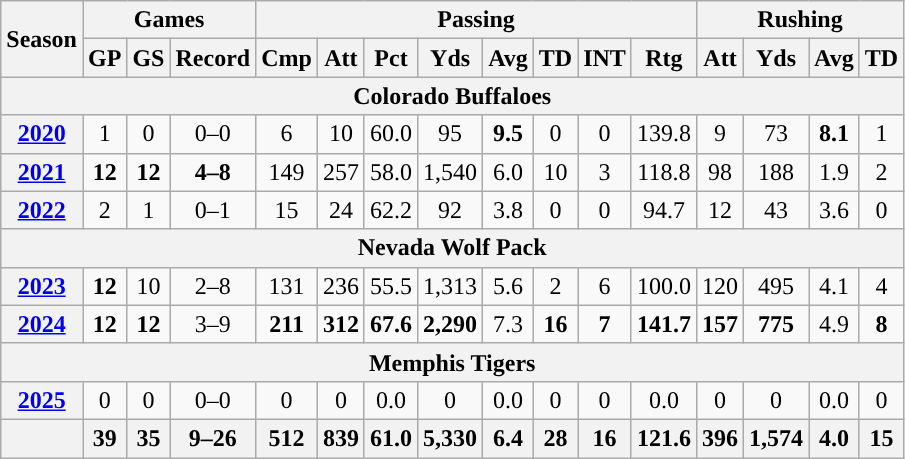<table class="wikitable" style="text-align:center;">
<tr>
<th rowspan="2">Season</th>
<th colspan="3">Games</th>
<th colspan="8">Passing</th>
<th colspan="4">Rushing</th>
</tr>
<tr>
<th>GP</th>
<th>GS</th>
<th>Record</th>
<th>Cmp</th>
<th>Att</th>
<th>Pct</th>
<th>Yds</th>
<th>Avg</th>
<th>TD</th>
<th>INT</th>
<th>Rtg</th>
<th>Att</th>
<th>Yds</th>
<th>Avg</th>
<th>TD</th>
</tr>
<tr>
<th colspan="16">Colorado Buffaloes</th>
</tr>
<tr>
<th><a href='#'>2020</a></th>
<td>1</td>
<td>0</td>
<td>0–0</td>
<td>6</td>
<td>10</td>
<td>60.0</td>
<td>95</td>
<td><strong>9.5</strong></td>
<td>0</td>
<td>0</td>
<td>139.8</td>
<td>9</td>
<td>73</td>
<td><strong>8.1</strong></td>
<td>1</td>
</tr>
<tr>
<th><a href='#'>2021</a></th>
<td><strong>12</strong></td>
<td><strong>12</strong></td>
<td><strong>4–8</strong></td>
<td>149</td>
<td>257</td>
<td>58.0</td>
<td>1,540</td>
<td>6.0</td>
<td>10</td>
<td>3</td>
<td>118.8</td>
<td>98</td>
<td>188</td>
<td>1.9</td>
<td>2</td>
</tr>
<tr>
<th><a href='#'>2022</a></th>
<td>2</td>
<td>1</td>
<td>0–1</td>
<td>15</td>
<td>24</td>
<td>62.2</td>
<td>92</td>
<td>3.8</td>
<td>0</td>
<td>0</td>
<td>94.7</td>
<td>12</td>
<td>43</td>
<td>3.6</td>
<td>0</td>
</tr>
<tr>
<th colspan="16">Nevada Wolf Pack</th>
</tr>
<tr>
<th><a href='#'>2023</a></th>
<td><strong>12</strong></td>
<td>10</td>
<td>2–8</td>
<td>131</td>
<td>236</td>
<td>55.5</td>
<td>1,313</td>
<td>5.6</td>
<td>2</td>
<td>6</td>
<td>100.0</td>
<td>120</td>
<td>495</td>
<td>4.1</td>
<td>4</td>
</tr>
<tr>
<th><a href='#'>2024</a></th>
<td><strong>12</strong></td>
<td><strong>12</strong></td>
<td>3–9</td>
<td><strong>211</strong></td>
<td><strong>312</strong></td>
<td><strong>67.6</strong></td>
<td><strong>2,290</strong></td>
<td>7.3</td>
<td><strong>16</strong></td>
<td><strong>7</strong></td>
<td><strong>141.7</strong></td>
<td><strong>157</strong></td>
<td><strong>775</strong></td>
<td>4.9</td>
<td><strong>8</strong></td>
</tr>
<tr>
<th colspan="16">Memphis Tigers</th>
</tr>
<tr>
<th><a href='#'>2025</a></th>
<td>0</td>
<td>0</td>
<td>0–0</td>
<td>0</td>
<td>0</td>
<td>0.0</td>
<td>0</td>
<td>0.0</td>
<td>0</td>
<td>0</td>
<td>0.0</td>
<td>0</td>
<td>0</td>
<td>0.0</td>
<td>0</td>
</tr>
<tr>
<th></th>
<th>39</th>
<th>35</th>
<th>9–26</th>
<th>512</th>
<th>839</th>
<th>61.0</th>
<th>5,330</th>
<th>6.4</th>
<th>28</th>
<th>16</th>
<th>121.6</th>
<th>396</th>
<th>1,574</th>
<th>4.0</th>
<th>15</th>
</tr>
</table>
